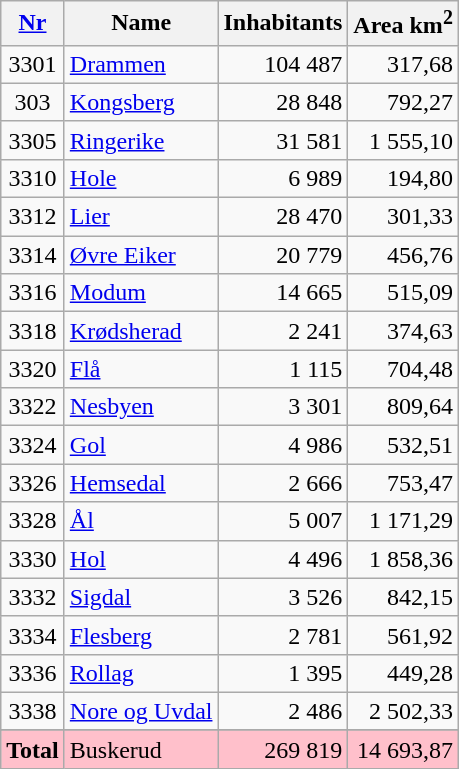<table class="wikitable sortable">
<tr>
<th><a href='#'>Nr</a></th>
<th>Name</th>
<th>Inhabitants</th>
<th>Area km<sup>2</sup></th>
</tr>
<tr align="center">
<td>3301</td>
<td align="left"> <a href='#'>Drammen</a></td>
<td align="right">104 487</td>
<td align="right">317,68</td>
</tr>
<tr align="center">
<td>303</td>
<td align="left"> <a href='#'>Kongsberg</a></td>
<td align="right">28 848</td>
<td align="right">792,27</td>
</tr>
<tr align="center">
<td>3305</td>
<td align="left"> <a href='#'>Ringerike</a></td>
<td align="right">31 581</td>
<td align="right">1 555,10</td>
</tr>
<tr align="center">
<td>3310</td>
<td align="left"> <a href='#'>Hole</a></td>
<td align="right">6 989</td>
<td align="right">194,80</td>
</tr>
<tr align="center">
<td>3312</td>
<td align="left"> <a href='#'>Lier</a></td>
<td align="right">28 470</td>
<td align="right">301,33</td>
</tr>
<tr align="center">
<td>3314</td>
<td align="left"> <a href='#'>Øvre Eiker</a></td>
<td align="right">20 779</td>
<td align="right">456,76</td>
</tr>
<tr align="center">
<td>3316</td>
<td align="left"> <a href='#'>Modum</a></td>
<td align="right">14 665</td>
<td align="right">515,09</td>
</tr>
<tr align="center">
<td>3318</td>
<td align="left"> <a href='#'>Krødsherad</a></td>
<td align="right">2 241</td>
<td align="right">374,63</td>
</tr>
<tr align="center">
<td>3320</td>
<td align="left"> <a href='#'>Flå</a></td>
<td align="right">1 115</td>
<td align="right">704,48</td>
</tr>
<tr align="center">
<td>3322</td>
<td align="left"> <a href='#'>Nesbyen</a></td>
<td align="right">3 301</td>
<td align="right">809,64</td>
</tr>
<tr align="center">
<td>3324</td>
<td align="left"> <a href='#'>Gol</a></td>
<td align="right">4 986</td>
<td align="right">532,51</td>
</tr>
<tr align="center">
<td>3326</td>
<td align="left"> <a href='#'>Hemsedal</a></td>
<td align="right">2 666</td>
<td align="right">753,47</td>
</tr>
<tr align="center">
<td>3328</td>
<td align="left"> <a href='#'>Ål</a></td>
<td align="right">5 007</td>
<td align="right">1 171,29</td>
</tr>
<tr align="center">
<td>3330</td>
<td align="left"> <a href='#'>Hol</a></td>
<td align="right">4 496</td>
<td align="right">1 858,36</td>
</tr>
<tr align="center">
<td>3332</td>
<td align="left"> <a href='#'>Sigdal</a></td>
<td align="right">3 526</td>
<td align="right">842,15</td>
</tr>
<tr align="center">
<td>3334</td>
<td align="left"> <a href='#'>Flesberg</a></td>
<td align="right">2 781</td>
<td align="right">561,92</td>
</tr>
<tr align="center">
<td>3336</td>
<td align="left"> <a href='#'>Rollag</a></td>
<td align="right">1 395</td>
<td align="right">449,28</td>
</tr>
<tr align="center">
<td>3338</td>
<td align="left"> <a href='#'>Nore og Uvdal</a></td>
<td align="right">2 486</td>
<td align="right">2 502,33</td>
</tr>
<tr align="center">
</tr>
<tr align="center">
</tr>
<tr bgcolor="pink" align="center" class="sortbottom">
<td bgcolor="pink"><strong>Total</strong></td>
<td bgcolor="pink" align="left"> Buskerud</td>
<td bgcolor="pink" align="right">269 819</td>
<td bgcolor="pink" align="right">14 693,87</td>
</tr>
</table>
